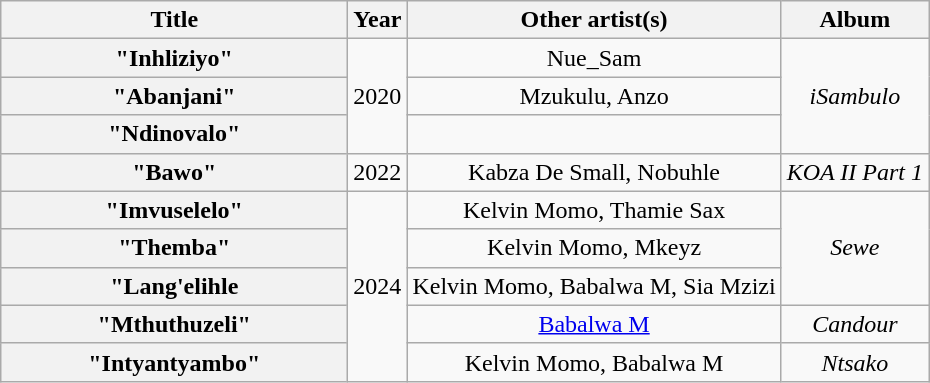<table class="wikitable plainrowheaders" style="text-align:center;">
<tr>
<th scope="col" style="width:14em;">Title</th>
<th scope="col">Year</th>
<th scope="col">Other artist(s)</th>
<th scope="col">Album</th>
</tr>
<tr>
<th scope="row">"Inhliziyo"</th>
<td rowspan=3>2020</td>
<td>Nue_Sam</td>
<td rowspan=3><em>iSambulo</em></td>
</tr>
<tr>
<th scope="row">"Abanjani"</th>
<td>Mzukulu, Anzo</td>
</tr>
<tr>
<th scope="row">"Ndinovalo"</th>
<td></td>
</tr>
<tr>
<th scope="row">"Bawo"</th>
<td>2022</td>
<td>Kabza De Small, Nobuhle</td>
<td><em>KOA II Part 1</em></td>
</tr>
<tr>
<th scope="row">"Imvuselelo"</th>
<td rowspan=5>2024</td>
<td>Kelvin Momo, Thamie Sax</td>
<td rowspan=3><em>Sewe</em></td>
</tr>
<tr>
<th scope="row">"Themba"</th>
<td>Kelvin Momo, Mkeyz</td>
</tr>
<tr>
<th scope="row">"Lang'elihle</th>
<td>Kelvin Momo, Babalwa M, Sia Mzizi</td>
</tr>
<tr>
<th scope="row">"Mthuthuzeli"</th>
<td><a href='#'>Babalwa M</a></td>
<td><em>Candour</em></td>
</tr>
<tr>
<th scope="row">"Intyantyambo"</th>
<td>Kelvin Momo, Babalwa M</td>
<td><em>Ntsako</em></td>
</tr>
</table>
